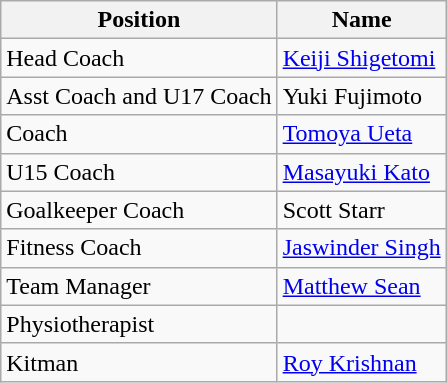<table class="wikitable">
<tr>
<th>Position</th>
<th>Name</th>
</tr>
<tr>
<td>Head Coach</td>
<td> <a href='#'>Keiji Shigetomi</a></td>
</tr>
<tr>
<td>Asst Coach and U17 Coach</td>
<td> Yuki Fujimoto</td>
</tr>
<tr>
<td>Coach</td>
<td> <a href='#'>Tomoya Ueta</a></td>
</tr>
<tr>
<td>U15 Coach</td>
<td> <a href='#'>Masayuki Kato</a></td>
</tr>
<tr>
<td>Goalkeeper Coach</td>
<td> Scott Starr</td>
</tr>
<tr>
<td>Fitness Coach</td>
<td> <a href='#'>Jaswinder Singh</a></td>
</tr>
<tr>
<td>Team Manager</td>
<td> <a href='#'>Matthew Sean</a></td>
</tr>
<tr>
<td>Physiotherapist</td>
<td></td>
</tr>
<tr>
<td>Kitman</td>
<td> <a href='#'>Roy Krishnan</a></td>
</tr>
</table>
